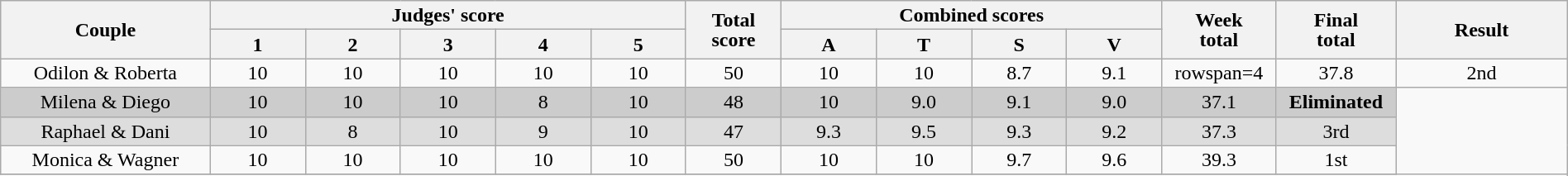<table class="wikitable" style="font-size:100%; line-height:16px; text-align:center" width="100%">
<tr>
<th rowspan=2 width="11.00%">Couple</th>
<th colspan=5 width="25.00%">Judges' score</th>
<th rowspan=2 width="05.00%">Total<br>score</th>
<th colspan=4 width="20.00%">Combined scores</th>
<th rowspan=2 width="05.00%">Week<br>total</th>
<th rowspan=2 width="05.00%">Final<br>total</th>
<th rowspan=2 width="09.00%">Result</th>
</tr>
<tr>
<th width="05.00%">1</th>
<th width="05.00%">2</th>
<th width="05.00%">3</th>
<th width="05.00%">4</th>
<th width="05.00%">5</th>
<th width="05.00%">A</th>
<th width="05.00%">T</th>
<th width="05.00%">S</th>
<th width="05.00%">V</th>
</tr>
<tr>
<td>Odilon & Roberta</td>
<td>10</td>
<td>10</td>
<td>10</td>
<td>10</td>
<td>10</td>
<td>50</td>
<td>10</td>
<td>10</td>
<td>8.7</td>
<td>9.1</td>
<td>rowspan=4 </td>
<td>37.8</td>
<td>2nd</td>
</tr>
<tr bgcolor="CCCCCC">
<td>Milena & Diego</td>
<td>10</td>
<td>10</td>
<td>10</td>
<td>8</td>
<td>10</td>
<td>48</td>
<td>10</td>
<td>9.0</td>
<td>9.1</td>
<td>9.0</td>
<td>37.1</td>
<td><strong>Eliminated</strong></td>
</tr>
<tr bgcolor="DDDDDD">
<td>Raphael & Dani</td>
<td>10</td>
<td>8</td>
<td>10</td>
<td>9</td>
<td>10</td>
<td>47</td>
<td>9.3</td>
<td>9.5</td>
<td>9.3</td>
<td>9.2</td>
<td>37.3</td>
<td>3rd</td>
</tr>
<tr>
<td>Monica & Wagner</td>
<td>10</td>
<td>10</td>
<td>10</td>
<td>10</td>
<td>10</td>
<td>50</td>
<td>10</td>
<td>10</td>
<td>9.7</td>
<td>9.6</td>
<td>39.3</td>
<td>1st</td>
</tr>
<tr>
</tr>
</table>
